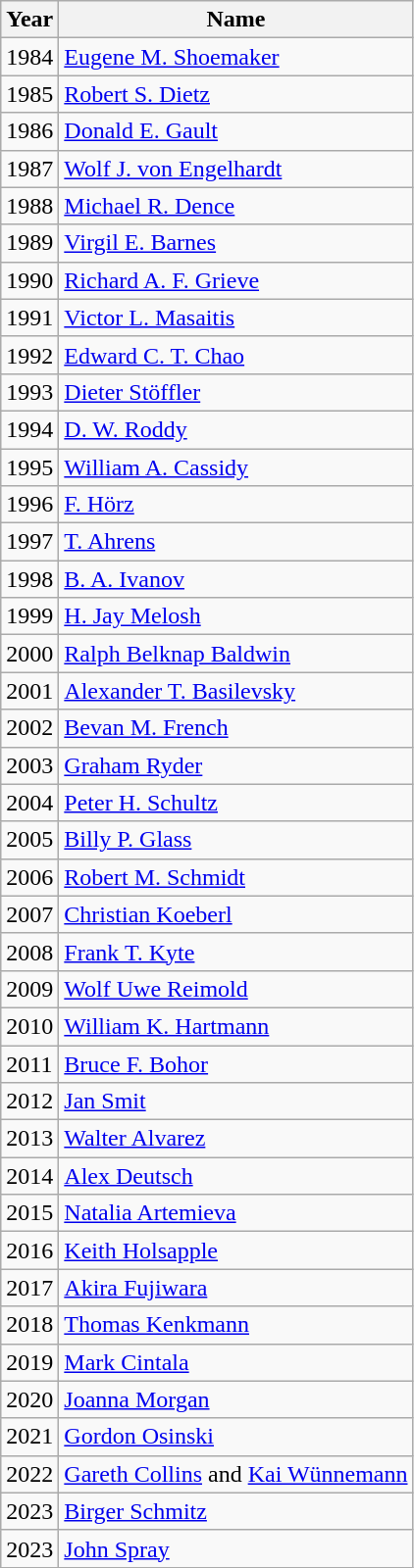<table class="wikitable"|+Barringer Medal Winners>
<tr>
<th>Year</th>
<th>Name</th>
</tr>
<tr>
<td>1984</td>
<td><a href='#'>Eugene M. Shoemaker</a></td>
</tr>
<tr>
<td>1985</td>
<td><a href='#'>Robert S. Dietz</a></td>
</tr>
<tr>
<td>1986</td>
<td><a href='#'>Donald E. Gault</a></td>
</tr>
<tr>
<td>1987</td>
<td><a href='#'>Wolf J. von Engelhardt</a></td>
</tr>
<tr>
<td>1988</td>
<td><a href='#'>Michael R. Dence</a></td>
</tr>
<tr>
<td>1989</td>
<td><a href='#'>Virgil E. Barnes</a></td>
</tr>
<tr>
<td>1990</td>
<td><a href='#'>Richard A. F. Grieve</a></td>
</tr>
<tr>
<td>1991</td>
<td><a href='#'>Victor L. Masaitis</a></td>
</tr>
<tr>
<td>1992</td>
<td><a href='#'>Edward C. T. Chao</a></td>
</tr>
<tr>
<td>1993</td>
<td><a href='#'>Dieter Stöffler</a></td>
</tr>
<tr>
<td>1994</td>
<td><a href='#'>D. W. Roddy</a></td>
</tr>
<tr>
<td>1995</td>
<td><a href='#'>William A. Cassidy</a></td>
</tr>
<tr>
<td>1996</td>
<td><a href='#'>F. Hörz</a></td>
</tr>
<tr>
<td>1997</td>
<td><a href='#'>T. Ahrens</a></td>
</tr>
<tr>
<td>1998</td>
<td><a href='#'>B. A. Ivanov</a></td>
</tr>
<tr>
<td>1999</td>
<td><a href='#'>H. Jay Melosh</a></td>
</tr>
<tr>
<td>2000</td>
<td><a href='#'>Ralph Belknap Baldwin</a></td>
</tr>
<tr>
<td>2001</td>
<td><a href='#'>Alexander T. Basilevsky</a></td>
</tr>
<tr>
<td>2002</td>
<td><a href='#'>Bevan M. French</a></td>
</tr>
<tr>
<td>2003</td>
<td><a href='#'>Graham Ryder</a></td>
</tr>
<tr>
<td>2004</td>
<td><a href='#'>Peter H. Schultz</a></td>
</tr>
<tr>
<td>2005</td>
<td><a href='#'>Billy P. Glass</a></td>
</tr>
<tr>
<td>2006</td>
<td><a href='#'>Robert M. Schmidt</a></td>
</tr>
<tr>
<td>2007</td>
<td><a href='#'>Christian Koeberl</a></td>
</tr>
<tr>
<td>2008</td>
<td><a href='#'>Frank T. Kyte</a></td>
</tr>
<tr>
<td>2009</td>
<td><a href='#'>Wolf Uwe Reimold</a></td>
</tr>
<tr>
<td>2010</td>
<td><a href='#'>William K. Hartmann</a></td>
</tr>
<tr>
<td>2011</td>
<td><a href='#'>Bruce F. Bohor</a></td>
</tr>
<tr>
<td>2012</td>
<td><a href='#'>Jan Smit</a></td>
</tr>
<tr>
<td>2013</td>
<td><a href='#'>Walter Alvarez</a></td>
</tr>
<tr>
<td>2014</td>
<td><a href='#'>Alex Deutsch</a></td>
</tr>
<tr>
<td>2015</td>
<td><a href='#'>Natalia Artemieva</a></td>
</tr>
<tr>
<td>2016</td>
<td><a href='#'>Keith Holsapple</a></td>
</tr>
<tr>
<td>2017</td>
<td><a href='#'>Akira Fujiwara</a></td>
</tr>
<tr>
<td>2018</td>
<td><a href='#'>Thomas Kenkmann</a></td>
</tr>
<tr>
<td>2019</td>
<td><a href='#'>Mark Cintala</a></td>
</tr>
<tr>
<td>2020</td>
<td><a href='#'>Joanna Morgan</a></td>
</tr>
<tr>
<td>2021</td>
<td><a href='#'>Gordon Osinski</a></td>
</tr>
<tr>
<td>2022</td>
<td><a href='#'>Gareth Collins</a> and <a href='#'>Kai Wünnemann</a></td>
</tr>
<tr>
<td>2023</td>
<td><a href='#'>Birger Schmitz</a></td>
</tr>
<tr>
<td>2023</td>
<td><a href='#'>John Spray</a></td>
</tr>
</table>
